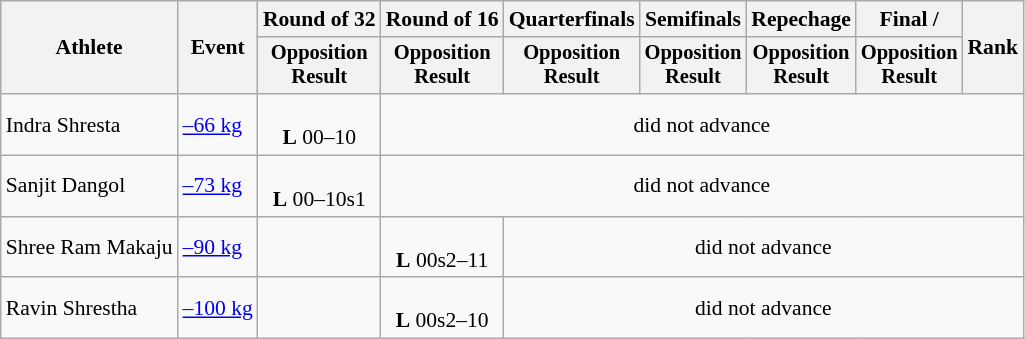<table class=wikitable style=font-size:90%;text-align:center>
<tr>
<th rowspan="2">Athlete</th>
<th rowspan="2">Event</th>
<th>Round of 32</th>
<th>Round of 16</th>
<th>Quarterfinals</th>
<th>Semifinals</th>
<th>Repechage</th>
<th>Final / </th>
<th rowspan=2>Rank</th>
</tr>
<tr style="font-size:95%">
<th>Opposition<br>Result</th>
<th>Opposition<br>Result</th>
<th>Opposition<br>Result</th>
<th>Opposition<br>Result</th>
<th>Opposition<br>Result</th>
<th>Opposition<br>Result</th>
</tr>
<tr>
<td align=left>Indra Shresta</td>
<td align=left><a href='#'>–66 kg</a></td>
<td><br><strong>L</strong> 00–10</td>
<td colspan=6>did not advance</td>
</tr>
<tr>
<td align=left>Sanjit Dangol</td>
<td align=left><a href='#'>–73 kg</a></td>
<td><br><strong>L</strong> 00–10s1</td>
<td colspan=6>did not advance</td>
</tr>
<tr>
<td align=left>Shree Ram Makaju</td>
<td align=left><a href='#'>–90 kg</a></td>
<td></td>
<td><br><strong>L</strong> 00s2–11</td>
<td colspan=5>did not advance</td>
</tr>
<tr>
<td align=left>Ravin Shrestha</td>
<td align=left><a href='#'>–100 kg</a></td>
<td></td>
<td><br><strong>L</strong> 00s2–10</td>
<td colspan=5>did not advance</td>
</tr>
</table>
